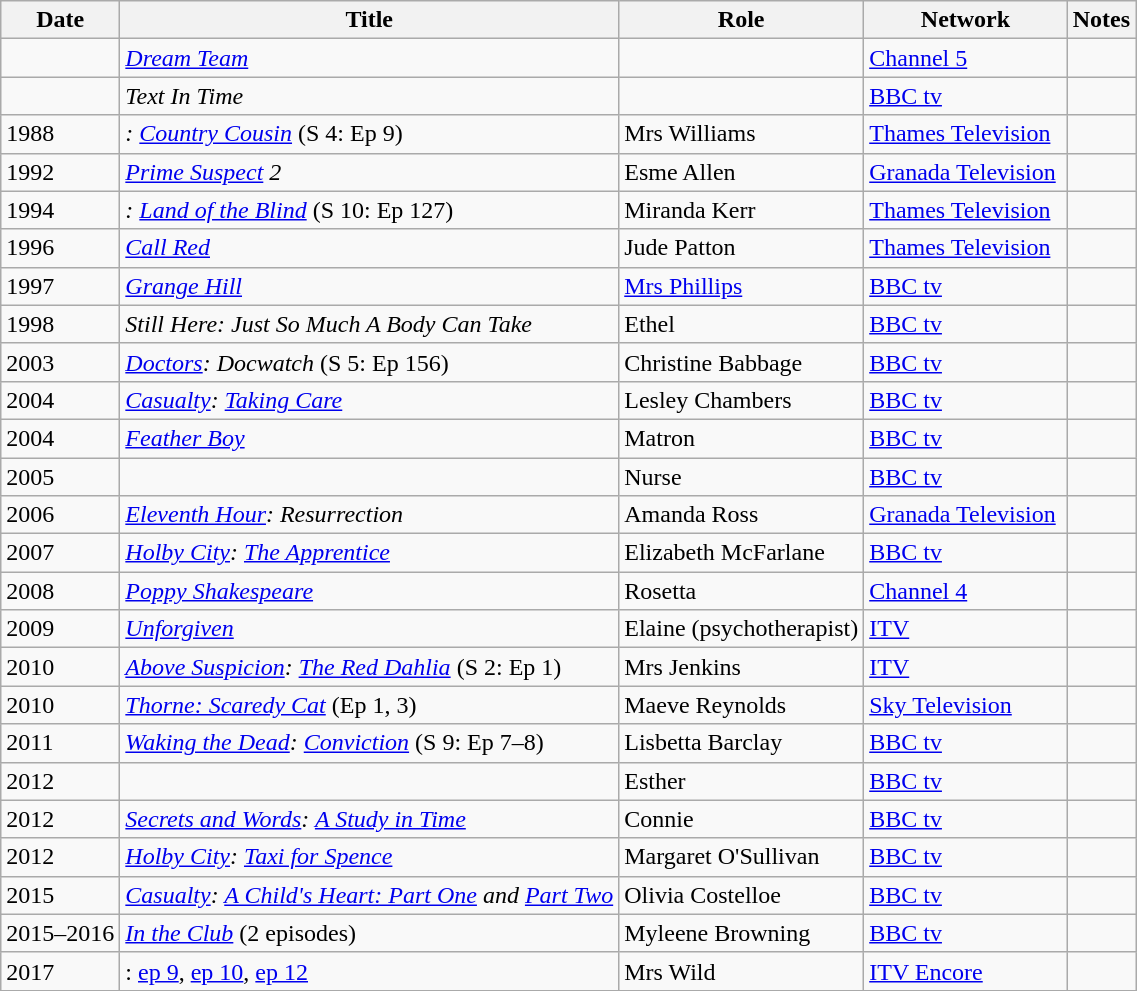<table class="wikitable sortable">
<tr>
<th>Date</th>
<th>Title</th>
<th>Role</th>
<th>Network</th>
<th class="unsortable">Notes</th>
</tr>
<tr>
<td></td>
<td><em><a href='#'>Dream Team</a></em></td>
<td></td>
<td><a href='#'>Channel 5</a></td>
<td> </td>
</tr>
<tr>
<td></td>
<td><em>Text In Time</em></td>
<td></td>
<td><a href='#'>BBC tv</a></td>
<td> </td>
</tr>
<tr>
<td>1988</td>
<td><em>: <a href='#'>Country Cousin</a></em> (S 4: Ep 9)</td>
<td>Mrs Williams</td>
<td><a href='#'>Thames Television</a></td>
<td></td>
</tr>
<tr>
<td>1992</td>
<td><em><a href='#'>Prime Suspect</a> 2</em></td>
<td>Esme Allen</td>
<td><a href='#'>Granada Television</a> </td>
</tr>
<tr>
<td>1994</td>
<td><em>: <a href='#'>Land of the Blind</a></em> (S 10: Ep 127)</td>
<td>Miranda Kerr</td>
<td><a href='#'>Thames Television</a></td>
<td></td>
</tr>
<tr>
<td>1996</td>
<td><em><a href='#'>Call Red</a></em></td>
<td>Jude Patton</td>
<td><a href='#'>Thames Television</a></td>
<td></td>
</tr>
<tr>
<td>1997</td>
<td><em><a href='#'>Grange Hill</a></em></td>
<td><a href='#'>Mrs Phillips</a></td>
<td><a href='#'>BBC tv</a></td>
<td></td>
</tr>
<tr>
<td>1998</td>
<td><em>Still Here: Just So Much A Body Can Take</em></td>
<td>Ethel</td>
<td><a href='#'>BBC tv</a></td>
<td> </td>
</tr>
<tr>
<td>2003</td>
<td><em><a href='#'>Doctors</a>: Docwatch</em> (S 5: Ep 156)</td>
<td>Christine Babbage</td>
<td><a href='#'>BBC tv</a></td>
<td></td>
</tr>
<tr>
<td>2004</td>
<td><em><a href='#'>Casualty</a>: <a href='#'>Taking Care</a></em></td>
<td>Lesley Chambers</td>
<td><a href='#'>BBC tv</a></td>
<td></td>
</tr>
<tr>
<td>2004</td>
<td><em><a href='#'>Feather Boy</a></em></td>
<td>Matron</td>
<td><a href='#'>BBC tv</a></td>
</tr>
<tr>
<td>2005</td>
<td><em></em></td>
<td>Nurse</td>
<td><a href='#'>BBC tv</a></td>
<td></td>
</tr>
<tr>
<td>2006</td>
<td><em><a href='#'>Eleventh Hour</a>: Resurrection</em></td>
<td>Amanda Ross</td>
<td><a href='#'>Granada Television</a></td>
<td></td>
</tr>
<tr>
<td>2007</td>
<td><em><a href='#'>Holby City</a>: <a href='#'>The Apprentice</a></em></td>
<td>Elizabeth McFarlane</td>
<td><a href='#'>BBC tv</a></td>
<td></td>
</tr>
<tr>
<td>2008</td>
<td><em><a href='#'>Poppy Shakespeare</a></em></td>
<td>Rosetta</td>
<td><a href='#'>Channel 4</a></td>
<td> </td>
</tr>
<tr>
<td>2009</td>
<td><em><a href='#'>Unforgiven</a></em></td>
<td>Elaine (psychotherapist)</td>
<td><a href='#'>ITV</a></td>
<td></td>
</tr>
<tr>
<td>2010</td>
<td><em><a href='#'>Above Suspicion</a>: <a href='#'>The Red Dahlia</a></em> (S 2: Ep 1)</td>
<td>Mrs Jenkins</td>
<td><a href='#'>ITV</a></td>
<td></td>
</tr>
<tr>
<td>2010</td>
<td><a href='#'><em>Thorne: Scaredy Cat</em></a> (Ep 1, 3)</td>
<td>Maeve Reynolds</td>
<td><a href='#'>Sky Television</a></td>
<td> </td>
</tr>
<tr>
<td>2011</td>
<td><em><a href='#'>Waking the Dead</a>: <a href='#'>Conviction</a></em> (S 9: Ep 7–8)</td>
<td>Lisbetta Barclay</td>
<td><a href='#'>BBC tv</a></td>
<td> </td>
</tr>
<tr>
<td>2012</td>
<td><em></em></td>
<td>Esther</td>
<td><a href='#'>BBC tv</a></td>
<td></td>
</tr>
<tr>
<td>2012</td>
<td><em><a href='#'>Secrets and Words</a>: <a href='#'>A Study in Time</a></em></td>
<td>Connie</td>
<td><a href='#'>BBC tv</a></td>
<td></td>
</tr>
<tr>
<td>2012</td>
<td><em><a href='#'>Holby City</a>: <a href='#'>Taxi for Spence</a></em></td>
<td>Margaret O'Sullivan</td>
<td><a href='#'>BBC tv</a></td>
<td></td>
</tr>
<tr>
<td>2015</td>
<td><em><a href='#'>Casualty</a>: <a href='#'>A Child's Heart: Part One</a> and <a href='#'>Part Two</a></em></td>
<td>Olivia Costelloe</td>
<td><a href='#'>BBC tv</a></td>
<td></td>
</tr>
<tr>
<td>2015–2016</td>
<td><em><a href='#'>In the Club</a></em> (2 episodes)</td>
<td>Myleene Browning</td>
<td><a href='#'>BBC tv</a></td>
<td> </td>
</tr>
<tr>
<td>2017</td>
<td><em></em>: <a href='#'>ep 9</a>, <a href='#'>ep 10</a>, <a href='#'>ep 12</a></td>
<td>Mrs Wild</td>
<td><a href='#'>ITV Encore</a></td>
</tr>
<tr>
</tr>
</table>
